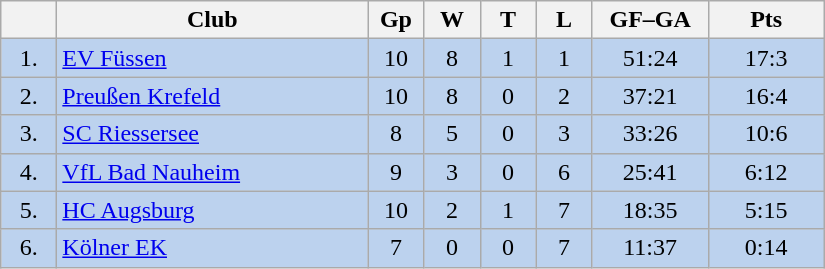<table class="wikitable">
<tr>
<th width="30"></th>
<th width="200">Club</th>
<th width="30">Gp</th>
<th width="30">W</th>
<th width="30">T</th>
<th width="30">L</th>
<th width="70">GF–GA</th>
<th width="70">Pts</th>
</tr>
<tr bgcolor="#BCD2EE" align="center">
<td>1.</td>
<td align="left"><a href='#'>EV Füssen</a></td>
<td>10</td>
<td>8</td>
<td>1</td>
<td>1</td>
<td>51:24</td>
<td>17:3</td>
</tr>
<tr bgcolor=#BCD2EE align="center">
<td>2.</td>
<td align="left"><a href='#'>Preußen Krefeld</a></td>
<td>10</td>
<td>8</td>
<td>0</td>
<td>2</td>
<td>37:21</td>
<td>16:4</td>
</tr>
<tr bgcolor=#BCD2EE align="center">
<td>3.</td>
<td align="left"><a href='#'>SC Riessersee</a></td>
<td>8</td>
<td>5</td>
<td>0</td>
<td>3</td>
<td>33:26</td>
<td>10:6</td>
</tr>
<tr bgcolor=#BCD2EE align="center">
<td>4.</td>
<td align="left"><a href='#'>VfL Bad Nauheim</a></td>
<td>9</td>
<td>3</td>
<td>0</td>
<td>6</td>
<td>25:41</td>
<td>6:12</td>
</tr>
<tr bgcolor=#BCD2EE align="center">
<td>5.</td>
<td align="left"><a href='#'>HC Augsburg</a></td>
<td>10</td>
<td>2</td>
<td>1</td>
<td>7</td>
<td>18:35</td>
<td>5:15</td>
</tr>
<tr bgcolor=#BCD2EE align="center">
<td>6.</td>
<td align="left"><a href='#'>Kölner EK</a></td>
<td>7</td>
<td>0</td>
<td>0</td>
<td>7</td>
<td>11:37</td>
<td>0:14</td>
</tr>
</table>
